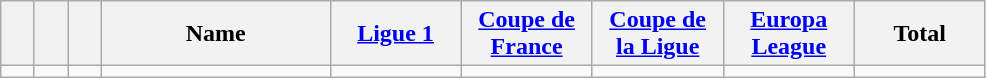<table class="wikitable" style="text-align:center">
<tr>
<th width=15></th>
<th width=15></th>
<th width=15></th>
<th width=145>Name</th>
<th width=80><a href='#'>Ligue 1</a></th>
<th width=80><a href='#'>Coupe de France</a></th>
<th width=80><a href='#'>Coupe de la Ligue</a></th>
<th width=80><a href='#'>Europa League</a></th>
<th width=80>Total</th>
</tr>
<tr>
<td></td>
<td></td>
<td></td>
<td></td>
<td></td>
<td></td>
<td></td>
<td></td>
<td></td>
</tr>
</table>
